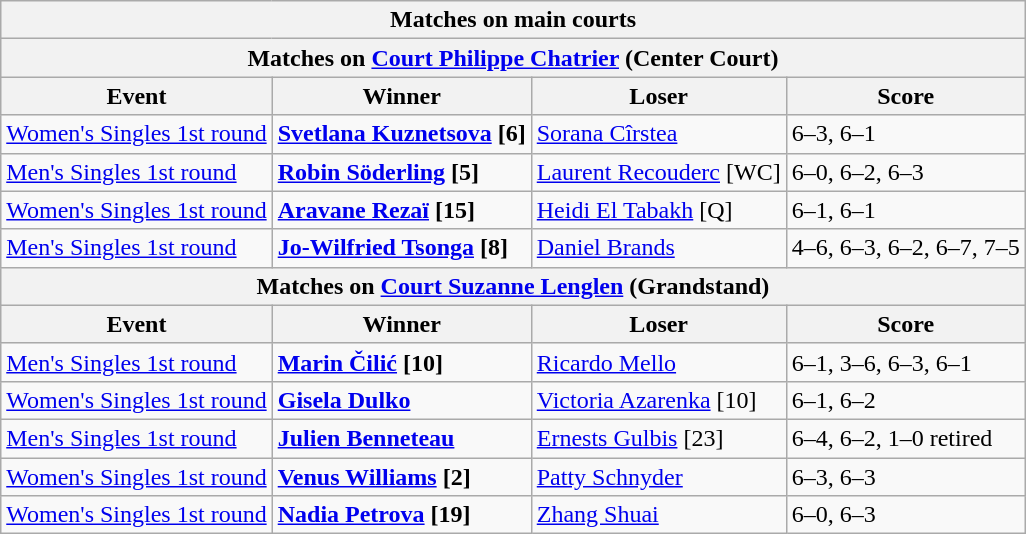<table class="wikitable collapsible uncollapsed" style="margin:auto;">
<tr>
<th colspan="4" style="white-space:nowrap;">Matches on main courts</th>
</tr>
<tr>
<th colspan="4"><strong>Matches on <a href='#'>Court Philippe Chatrier</a> (Center Court)</strong></th>
</tr>
<tr>
<th>Event</th>
<th>Winner</th>
<th>Loser</th>
<th>Score</th>
</tr>
<tr>
<td><a href='#'>Women's Singles 1st round</a></td>
<td> <strong><a href='#'>Svetlana Kuznetsova</a> [6]</strong></td>
<td> <a href='#'>Sorana Cîrstea</a></td>
<td>6–3, 6–1</td>
</tr>
<tr>
<td><a href='#'>Men's Singles 1st round</a></td>
<td> <strong><a href='#'>Robin Söderling</a> [5]</strong></td>
<td> <a href='#'>Laurent Recouderc</a> [WC]</td>
<td>6–0, 6–2, 6–3</td>
</tr>
<tr>
<td><a href='#'>Women's Singles 1st round</a></td>
<td> <strong><a href='#'>Aravane Rezaï</a> [15]</strong></td>
<td> <a href='#'>Heidi El Tabakh</a> [Q]</td>
<td>6–1, 6–1</td>
</tr>
<tr>
<td><a href='#'>Men's Singles 1st round</a></td>
<td><strong> <a href='#'>Jo-Wilfried Tsonga</a> [8]</strong></td>
<td> <a href='#'>Daniel Brands</a></td>
<td>4–6, 6–3, 6–2, 6–7, 7–5</td>
</tr>
<tr>
<th colspan="4"><strong>Matches on <a href='#'>Court Suzanne Lenglen</a> (Grandstand)</strong></th>
</tr>
<tr>
<th>Event</th>
<th>Winner</th>
<th>Loser</th>
<th>Score</th>
</tr>
<tr>
<td><a href='#'>Men's Singles 1st round</a></td>
<td> <strong><a href='#'>Marin Čilić</a> [10]</strong></td>
<td> <a href='#'>Ricardo Mello</a></td>
<td>6–1, 3–6, 6–3, 6–1</td>
</tr>
<tr>
<td><a href='#'>Women's Singles 1st round</a></td>
<td> <strong><a href='#'>Gisela Dulko</a></strong></td>
<td> <a href='#'>Victoria Azarenka</a> [10]</td>
<td>6–1, 6–2</td>
</tr>
<tr>
<td><a href='#'>Men's Singles 1st round</a></td>
<td> <strong><a href='#'>Julien Benneteau</a></strong></td>
<td> <a href='#'>Ernests Gulbis</a> [23]</td>
<td>6–4, 6–2, 1–0 retired</td>
</tr>
<tr>
<td><a href='#'>Women's Singles 1st round</a></td>
<td><strong> <a href='#'>Venus Williams</a> [2]</strong></td>
<td> <a href='#'>Patty Schnyder</a></td>
<td>6–3, 6–3</td>
</tr>
<tr>
<td><a href='#'>Women's Singles 1st round</a></td>
<td><strong> <a href='#'>Nadia Petrova</a> [19]</strong></td>
<td> <a href='#'>Zhang Shuai</a></td>
<td>6–0, 6–3</td>
</tr>
</table>
